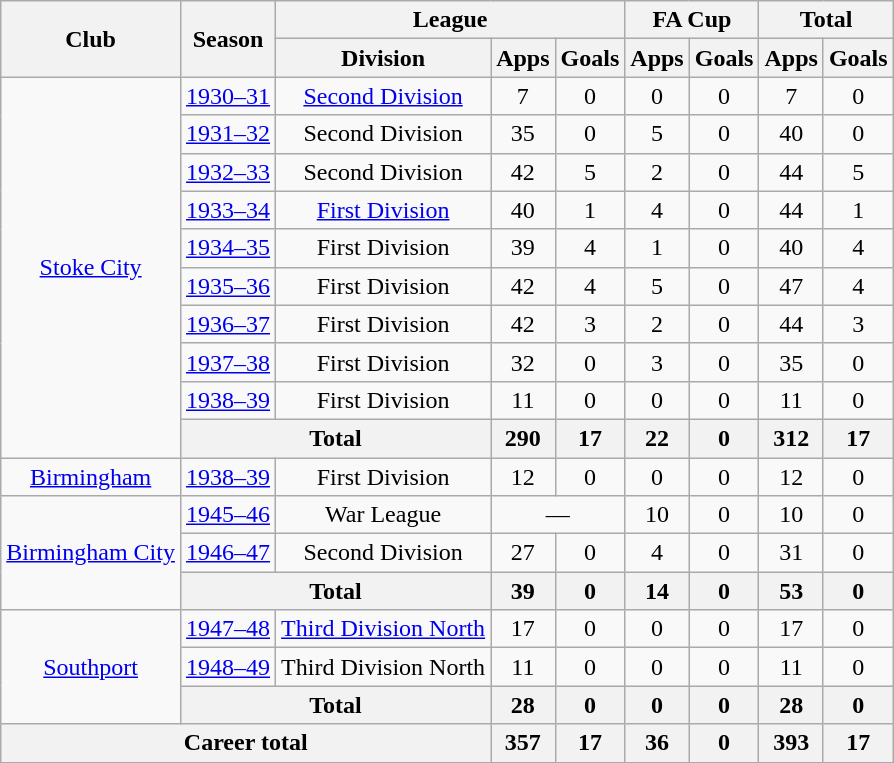<table class="wikitable" style="text-align: center;">
<tr>
<th rowspan="2">Club</th>
<th rowspan="2">Season</th>
<th colspan="3">League</th>
<th colspan="2">FA Cup</th>
<th colspan="2">Total</th>
</tr>
<tr>
<th>Division</th>
<th>Apps</th>
<th>Goals</th>
<th>Apps</th>
<th>Goals</th>
<th>Apps</th>
<th>Goals</th>
</tr>
<tr>
<td rowspan="10"><a href='#'>Stoke City</a></td>
<td><a href='#'>1930–31</a></td>
<td><a href='#'>Second Division</a></td>
<td>7</td>
<td>0</td>
<td>0</td>
<td>0</td>
<td>7</td>
<td>0</td>
</tr>
<tr>
<td><a href='#'>1931–32</a></td>
<td>Second Division</td>
<td>35</td>
<td>0</td>
<td>5</td>
<td>0</td>
<td>40</td>
<td>0</td>
</tr>
<tr>
<td><a href='#'>1932–33</a></td>
<td>Second Division</td>
<td>42</td>
<td>5</td>
<td>2</td>
<td>0</td>
<td>44</td>
<td>5</td>
</tr>
<tr>
<td><a href='#'>1933–34</a></td>
<td><a href='#'>First Division</a></td>
<td>40</td>
<td>1</td>
<td>4</td>
<td>0</td>
<td>44</td>
<td>1</td>
</tr>
<tr>
<td><a href='#'>1934–35</a></td>
<td>First Division</td>
<td>39</td>
<td>4</td>
<td>1</td>
<td>0</td>
<td>40</td>
<td>4</td>
</tr>
<tr>
<td><a href='#'>1935–36</a></td>
<td>First Division</td>
<td>42</td>
<td>4</td>
<td>5</td>
<td>0</td>
<td>47</td>
<td>4</td>
</tr>
<tr>
<td><a href='#'>1936–37</a></td>
<td>First Division</td>
<td>42</td>
<td>3</td>
<td>2</td>
<td>0</td>
<td>44</td>
<td>3</td>
</tr>
<tr>
<td><a href='#'>1937–38</a></td>
<td>First Division</td>
<td>32</td>
<td>0</td>
<td>3</td>
<td>0</td>
<td>35</td>
<td>0</td>
</tr>
<tr>
<td><a href='#'>1938–39</a></td>
<td>First Division</td>
<td>11</td>
<td>0</td>
<td>0</td>
<td>0</td>
<td>11</td>
<td>0</td>
</tr>
<tr>
<th colspan=2>Total</th>
<th>290</th>
<th>17</th>
<th>22</th>
<th>0</th>
<th>312</th>
<th>17</th>
</tr>
<tr>
<td><a href='#'>Birmingham</a></td>
<td><a href='#'>1938–39</a></td>
<td>First Division</td>
<td>12</td>
<td>0</td>
<td>0</td>
<td>0</td>
<td>12</td>
<td>0</td>
</tr>
<tr>
<td rowspan="3"><a href='#'>Birmingham City</a></td>
<td><a href='#'>1945–46</a></td>
<td>War League</td>
<td colspan=2>—</td>
<td>10</td>
<td>0</td>
<td>10</td>
<td>0</td>
</tr>
<tr>
<td><a href='#'>1946–47</a></td>
<td>Second Division</td>
<td>27</td>
<td>0</td>
<td>4</td>
<td>0</td>
<td>31</td>
<td>0</td>
</tr>
<tr>
<th colspan=2>Total</th>
<th>39</th>
<th>0</th>
<th>14</th>
<th>0</th>
<th>53</th>
<th>0</th>
</tr>
<tr>
<td rowspan="3"><a href='#'>Southport</a></td>
<td><a href='#'>1947–48</a></td>
<td><a href='#'>Third Division North</a></td>
<td>17</td>
<td>0</td>
<td>0</td>
<td>0</td>
<td>17</td>
<td>0</td>
</tr>
<tr>
<td><a href='#'>1948–49</a></td>
<td>Third Division North</td>
<td>11</td>
<td>0</td>
<td>0</td>
<td>0</td>
<td>11</td>
<td>0</td>
</tr>
<tr>
<th colspan=2>Total</th>
<th>28</th>
<th>0</th>
<th>0</th>
<th>0</th>
<th>28</th>
<th>0</th>
</tr>
<tr>
<th colspan="3">Career total</th>
<th>357</th>
<th>17</th>
<th>36</th>
<th>0</th>
<th>393</th>
<th>17</th>
</tr>
</table>
